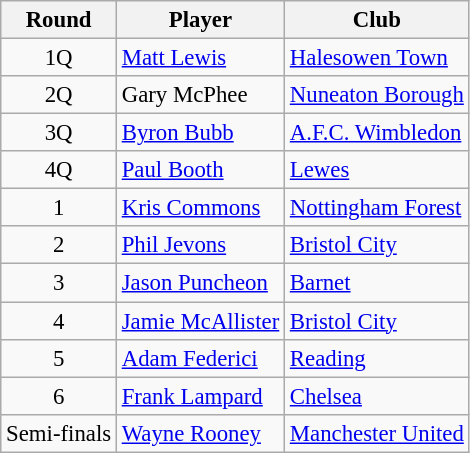<table class="wikitable" style="font-size:95%">
<tr>
<th>Round</th>
<th>Player</th>
<th>Club</th>
</tr>
<tr>
<td align=center>1Q</td>
<td><a href='#'>Matt Lewis</a></td>
<td><a href='#'>Halesowen Town</a></td>
</tr>
<tr>
<td align=center>2Q</td>
<td>Gary McPhee</td>
<td><a href='#'>Nuneaton Borough</a></td>
</tr>
<tr>
<td align=center>3Q</td>
<td><a href='#'>Byron Bubb</a></td>
<td><a href='#'>A.F.C. Wimbledon</a></td>
</tr>
<tr>
<td align=center>4Q</td>
<td><a href='#'>Paul Booth</a></td>
<td><a href='#'>Lewes</a></td>
</tr>
<tr>
<td align=center>1</td>
<td><a href='#'>Kris Commons</a></td>
<td><a href='#'>Nottingham Forest</a></td>
</tr>
<tr>
<td align=center>2</td>
<td><a href='#'>Phil Jevons</a></td>
<td><a href='#'>Bristol City</a></td>
</tr>
<tr>
<td align=center>3</td>
<td><a href='#'>Jason Puncheon</a></td>
<td><a href='#'>Barnet</a></td>
</tr>
<tr>
<td align=center>4</td>
<td><a href='#'>Jamie McAllister</a></td>
<td><a href='#'>Bristol City</a></td>
</tr>
<tr>
<td align=center>5</td>
<td><a href='#'>Adam Federici</a></td>
<td><a href='#'>Reading</a></td>
</tr>
<tr>
<td align=center>6</td>
<td><a href='#'>Frank Lampard</a></td>
<td><a href='#'>Chelsea</a></td>
</tr>
<tr>
<td align=center>Semi-finals</td>
<td><a href='#'>Wayne Rooney</a></td>
<td><a href='#'>Manchester United</a></td>
</tr>
</table>
